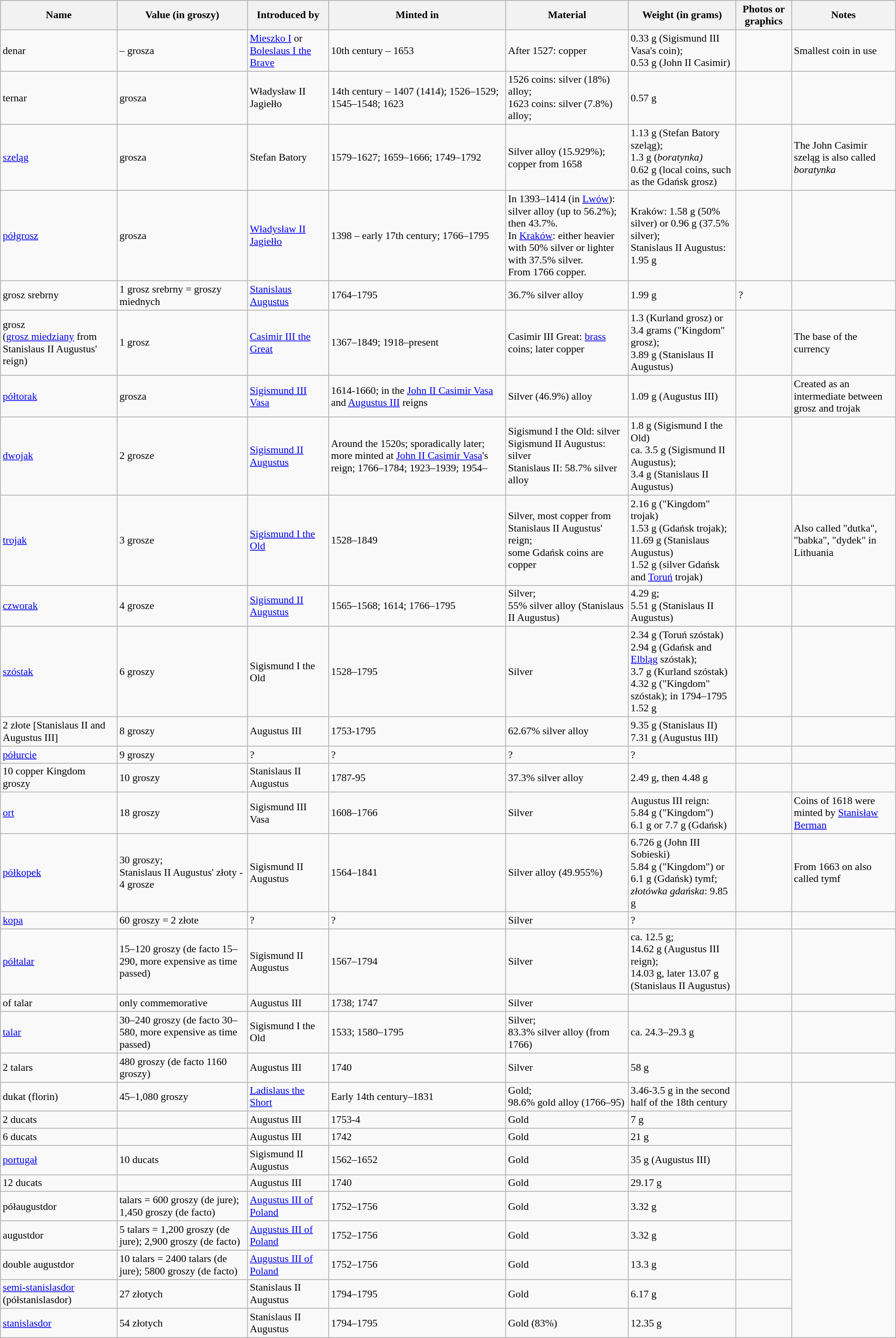<table class="wikitable sortable" style="font-size: 90%;">
<tr>
<th>Name</th>
<th>Value (in groszy)</th>
<th>Introduced by</th>
<th>Minted in</th>
<th>Material</th>
<th>Weight (in grams)</th>
<th>Photos or graphics</th>
<th>Notes</th>
</tr>
<tr>
<td>denar</td>
<td>– grosza</td>
<td><a href='#'>Mieszko I</a> or <a href='#'>Boleslaus I the Brave</a></td>
<td>10th century – 1653</td>
<td>After 1527: copper</td>
<td>0.33 g (Sigismund III Vasa's coin);<br>0.53 g (John II Casimir)</td>
<td></td>
<td>Smallest coin in use</td>
</tr>
<tr>
<td>ternar</td>
<td> grosza</td>
<td>Władysław II Jagiełło</td>
<td>14th century – 1407 (1414); 1526–1529; 1545–1548; 1623</td>
<td>1526 coins: silver (18%) alloy;<br>1623 coins: silver (7.8%) alloy;</td>
<td>0.57 g</td>
<td></td>
<td></td>
</tr>
<tr>
<td><a href='#'>szeląg</a></td>
<td> grosza</td>
<td>Stefan Batory</td>
<td>1579–1627; 1659–1666; 1749–1792</td>
<td>Silver alloy (15.929%); copper from 1658</td>
<td>1.13 g (Stefan Batory szeląg);<br>1.3 g (<em>boratynka)</em><br>0.62 g (local coins, such as the Gdańsk grosz)</td>
<td></td>
<td>The John Casimir szeląg is also called <em>boratynka</em></td>
</tr>
<tr>
<td><a href='#'>półgrosz</a></td>
<td> grosza</td>
<td><a href='#'>Władysław II Jagiełło</a></td>
<td>1398 – early 17th century; 1766–1795</td>
<td>In 1393–1414 (in <a href='#'>Lwów</a>): silver alloy (up to 56.2%); then 43.7%.<br>In <a href='#'>Kraków</a>: either heavier with 50% silver or lighter with 37.5% silver.<br>From 1766 copper.</td>
<td>Kraków: 1.58 g (50% silver) or 0.96 g (37.5% silver);<br>Stanislaus II Augustus: 1.95 g</td>
<td> </td>
<td></td>
</tr>
<tr>
<td>grosz srebrny</td>
<td>1 grosz srebrny =  groszy miednych</td>
<td><a href='#'>Stanislaus Augustus</a></td>
<td>1764–1795</td>
<td>36.7% silver alloy</td>
<td>1.99 g</td>
<td>?</td>
<td></td>
</tr>
<tr>
<td>grosz<br>(<a href='#'>grosz miedziany</a> from Stanislaus II Augustus' reign)</td>
<td>1 grosz</td>
<td><a href='#'>Casimir III the Great</a></td>
<td>1367–1849; 1918–present</td>
<td>Casimir III Great: <a href='#'>brass</a> coins; later copper</td>
<td>1.3 (Kurland grosz) or 3.4 grams ("Kingdom" grosz);<br>3.89 g (Stanislaus II Augustus)</td>
<td>   </td>
<td>The base of the currency</td>
</tr>
<tr>
<td><a href='#'>półtorak</a></td>
<td> grosza</td>
<td><a href='#'>Sigismund III Vasa</a></td>
<td>1614-1660; in the <a href='#'>John II Casimir Vasa</a> and <a href='#'>Augustus III</a> reigns</td>
<td>Silver (46.9%) alloy</td>
<td>1.09 g (Augustus III)</td>
<td></td>
<td>Created as an intermediate between grosz and trojak</td>
</tr>
<tr>
<td><a href='#'>dwojak</a></td>
<td>2 grosze</td>
<td><a href='#'>Sigismund II Augustus</a></td>
<td>Around the 1520s; sporadically later; more minted at <a href='#'>John II Casimir Vasa</a>'s reign; 1766–1784; 1923–1939; 1954–</td>
<td>Sigismund I the Old: silver<br>Sigismund II Augustus: silver<br>Stanislaus II: 58.7% silver alloy</td>
<td>1.8 g (Sigismund I the Old)<br>ca. 3.5 g (Sigismund II Augustus);<br>3.4 g (Stanislaus II Augustus)</td>
<td></td>
<td></td>
</tr>
<tr>
<td><a href='#'>trojak</a></td>
<td>3 grosze</td>
<td><a href='#'>Sigismund I the Old</a></td>
<td>1528–1849</td>
<td>Silver, most copper from Stanislaus II Augustus' reign;<br>some Gdańsk coins are copper</td>
<td>2.16 g ("Kingdom" trojak)<br>1.53 g (Gdańsk trojak); 11.69 g (Stanislaus Augustus)<br>1.52 g (silver Gdańsk and <a href='#'>Toruń</a> trojak)</td>
<td></td>
<td>Also called "dutka", "babka", "dydek" in Lithuania</td>
</tr>
<tr>
<td><a href='#'>czworak</a></td>
<td>4 grosze</td>
<td><a href='#'>Sigismund II Augustus</a></td>
<td>1565–1568; 1614; 1766–1795</td>
<td>Silver;<br>55% silver alloy (Stanislaus II Augustus)</td>
<td>4.29 g;<br>5.51 g (Stanislaus II Augustus)</td>
<td></td>
<td></td>
</tr>
<tr>
<td><a href='#'>szóstak</a></td>
<td>6 groszy</td>
<td>Sigismund I the Old</td>
<td>1528–1795</td>
<td>Silver</td>
<td>2.34 g (Toruń szóstak)<br>2.94 g (Gdańsk and <a href='#'>Elbląg</a> szóstak);<br>3.7 g (Kurland szóstak)<br>4.32 g ("Kingdom" szóstak); in 1794–1795 1.52 g</td>
<td></td>
<td></td>
</tr>
<tr>
<td>2 złote [Stanislaus II and Augustus III]</td>
<td>8 groszy</td>
<td>Augustus III</td>
<td>1753-1795</td>
<td>62.67% silver alloy</td>
<td>9.35 g (Stanislaus II)<br>7.31 g (Augustus III)</td>
<td></td>
<td></td>
</tr>
<tr>
<td><a href='#'>półurcie</a></td>
<td>9 groszy</td>
<td>?</td>
<td>?</td>
<td>?</td>
<td>?</td>
<td></td>
<td></td>
</tr>
<tr>
<td>10 copper Kingdom groszy</td>
<td>10 groszy</td>
<td>Stanislaus II Augustus</td>
<td>1787-95</td>
<td>37.3% silver alloy</td>
<td>2.49 g, then 4.48 g</td>
<td></td>
<td></td>
</tr>
<tr>
<td><a href='#'>ort</a></td>
<td>18 groszy</td>
<td>Sigismund III Vasa</td>
<td>1608–1766</td>
<td>Silver</td>
<td>Augustus III reign:<br>5.84 g ("Kingdom")<br>6.1 g or 7.7 g (Gdańsk)</td>
<td> </td>
<td>Coins of 1618 were minted by <a href='#'>Stanisław Berman</a></td>
</tr>
<tr>
<td><a href='#'>półkopek</a></td>
<td>30 groszy;<br>Stanislaus II Augustus' złoty - 4 grosze</td>
<td>Sigismund II Augustus</td>
<td>1564–1841</td>
<td>Silver alloy (49.955%)</td>
<td>6.726 g (John III Sobieski)<br>5.84 g ("Kingdom") or 6.1 g (Gdańsk) tymf;<br><em>złotówka gdańska</em>: 9.85 g</td>
<td></td>
<td>From 1663 on also called tymf</td>
</tr>
<tr>
<td><a href='#'>kopa</a></td>
<td>60 groszy = 2 złote</td>
<td>?</td>
<td>?</td>
<td>Silver</td>
<td>?</td>
<td></td>
<td></td>
</tr>
<tr>
<td><a href='#'>półtalar</a></td>
<td>15–120 groszy (de facto 15–290, more expensive as time passed)</td>
<td>Sigismund II Augustus</td>
<td>1567–1794</td>
<td>Silver</td>
<td>ca. 12.5 g;<br>14.62 g (Augustus III reign);<br>14.03 g, later 13.07 g (Stanislaus II Augustus)</td>
<td></td>
<td></td>
</tr>
<tr>
<td> of talar</td>
<td>only commemorative</td>
<td>Augustus III</td>
<td>1738; 1747</td>
<td>Silver</td>
<td></td>
<td></td>
<td></td>
</tr>
<tr>
<td><a href='#'>talar</a></td>
<td>30–240 groszy (de facto 30–580, more expensive as time passed)</td>
<td>Sigismund I the Old</td>
<td>1533; 1580–1795</td>
<td>Silver;<br>83.3% silver alloy (from 1766)</td>
<td>ca. 24.3–29.3 g</td>
<td></td>
<td></td>
</tr>
<tr>
<td>2 talars</td>
<td>480 groszy (de facto 1160 groszy)</td>
<td>Augustus III</td>
<td>1740</td>
<td>Silver</td>
<td>58 g</td>
<td></td>
<td></td>
</tr>
<tr>
<td>dukat (florin)</td>
<td>45–1,080 groszy</td>
<td><a href='#'>Ladislaus the Short</a></td>
<td>Early 14th century–1831</td>
<td>Gold;<br>98.6% gold alloy (1766–95)</td>
<td>3.46-3.5 g in the second half of the 18th century</td>
<td>  </td>
</tr>
<tr>
<td>2 ducats</td>
<td></td>
<td>Augustus III</td>
<td>1753-4</td>
<td>Gold</td>
<td>7 g</td>
<td></td>
</tr>
<tr>
<td>6 ducats</td>
<td></td>
<td>Augustus III</td>
<td>1742</td>
<td>Gold</td>
<td>21 g</td>
<td></td>
</tr>
<tr>
<td><a href='#'>portugał</a></td>
<td>10 ducats</td>
<td>Sigismund II Augustus</td>
<td>1562–1652</td>
<td>Gold</td>
<td>35 g (Augustus III)</td>
<td> </td>
</tr>
<tr>
<td>12 ducats</td>
<td></td>
<td>Augustus III</td>
<td>1740</td>
<td>Gold</td>
<td>29.17 g</td>
<td></td>
</tr>
<tr>
<td>półaugustdor</td>
<td> talars = 600 groszy (de jure); 1,450 groszy (de facto)</td>
<td><a href='#'>Augustus III of Poland</a></td>
<td>1752–1756</td>
<td>Gold</td>
<td>3.32 g</td>
<td></td>
</tr>
<tr>
<td>augustdor</td>
<td>5 talars = 1,200 groszy (de jure); 2,900 groszy (de facto)</td>
<td><a href='#'>Augustus III of Poland</a></td>
<td>1752–1756</td>
<td>Gold</td>
<td>3.32 g</td>
<td></td>
</tr>
<tr>
<td>double augustdor</td>
<td>10 talars = 2400 talars (de jure); 5800 groszy (de facto)</td>
<td><a href='#'>Augustus III of Poland</a></td>
<td>1752–1756</td>
<td>Gold</td>
<td>13.3 g</td>
<td></td>
</tr>
<tr>
<td><a href='#'>semi-stanislasdor</a> (półstanislasdor)</td>
<td>27 złotych</td>
<td>Stanislaus II Augustus</td>
<td>1794–1795</td>
<td>Gold</td>
<td>6.17 g</td>
<td></td>
</tr>
<tr>
<td><a href='#'>stanislasdor</a></td>
<td>54 złotych</td>
<td>Stanislaus II Augustus</td>
<td>1794–1795</td>
<td>Gold (83%)</td>
<td>12.35 g</td>
<td></td>
</tr>
</table>
